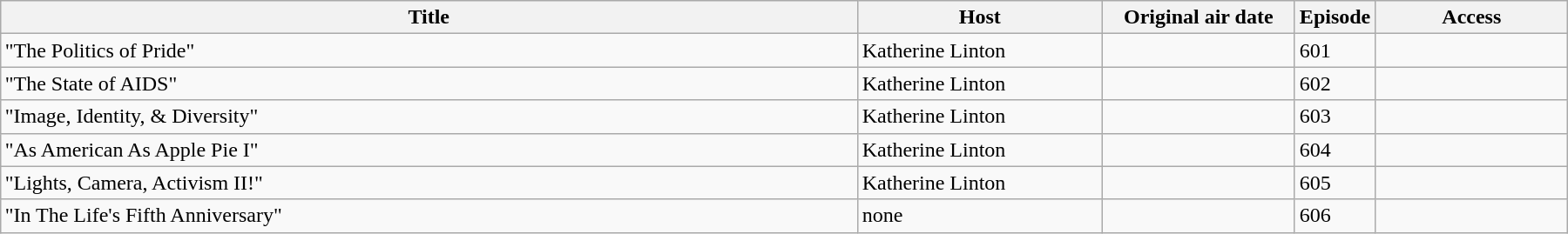<table class="wikitable" style="text-align=center; width:95%; margin:auto;">
<tr>
<th>Title</th>
<th width="180">Host</th>
<th width="140">Original air date</th>
<th width="40">Episode</th>
<th width="140">Access</th>
</tr>
<tr>
<td>"The Politics of Pride"</td>
<td>Katherine Linton</td>
<td></td>
<td>601</td>
<td></td>
</tr>
<tr>
<td>"The State of AIDS"</td>
<td>Katherine Linton</td>
<td></td>
<td>602</td>
<td></td>
</tr>
<tr>
<td>"Image, Identity, & Diversity"</td>
<td>Katherine Linton</td>
<td></td>
<td>603</td>
<td></td>
</tr>
<tr>
<td>"As American As Apple Pie I"</td>
<td>Katherine Linton</td>
<td></td>
<td>604</td>
<td></td>
</tr>
<tr>
<td>"Lights, Camera, Activism II!"</td>
<td>Katherine Linton</td>
<td></td>
<td>605</td>
<td></td>
</tr>
<tr>
<td>"In The Life's Fifth Anniversary"</td>
<td>none</td>
<td></td>
<td>606</td>
<td></td>
</tr>
</table>
